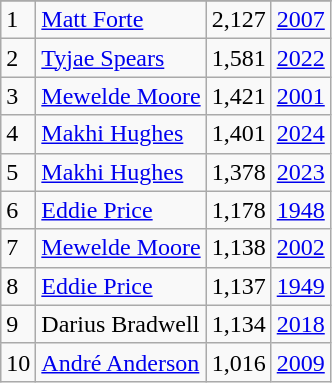<table class="wikitable">
<tr>
</tr>
<tr>
<td>1</td>
<td><a href='#'>Matt Forte</a></td>
<td>2,127</td>
<td><a href='#'>2007</a></td>
</tr>
<tr>
<td>2</td>
<td><a href='#'>Tyjae Spears</a></td>
<td>1,581</td>
<td><a href='#'>2022</a></td>
</tr>
<tr>
<td>3</td>
<td><a href='#'>Mewelde Moore</a></td>
<td>1,421</td>
<td><a href='#'>2001</a></td>
</tr>
<tr>
<td>4</td>
<td><a href='#'>Makhi Hughes</a></td>
<td>1,401</td>
<td><a href='#'>2024</a></td>
</tr>
<tr>
<td>5</td>
<td><a href='#'>Makhi Hughes</a></td>
<td>1,378</td>
<td><a href='#'>2023</a></td>
</tr>
<tr>
<td>6</td>
<td><a href='#'>Eddie Price</a></td>
<td>1,178</td>
<td><a href='#'>1948</a></td>
</tr>
<tr>
<td>7</td>
<td><a href='#'>Mewelde Moore</a></td>
<td>1,138</td>
<td><a href='#'>2002</a></td>
</tr>
<tr>
<td>8</td>
<td><a href='#'>Eddie Price</a></td>
<td>1,137</td>
<td><a href='#'>1949</a></td>
</tr>
<tr>
<td>9</td>
<td>Darius Bradwell</td>
<td>1,134</td>
<td><a href='#'>2018</a></td>
</tr>
<tr>
<td>10</td>
<td><a href='#'>André Anderson</a></td>
<td>1,016</td>
<td><a href='#'>2009</a></td>
</tr>
</table>
